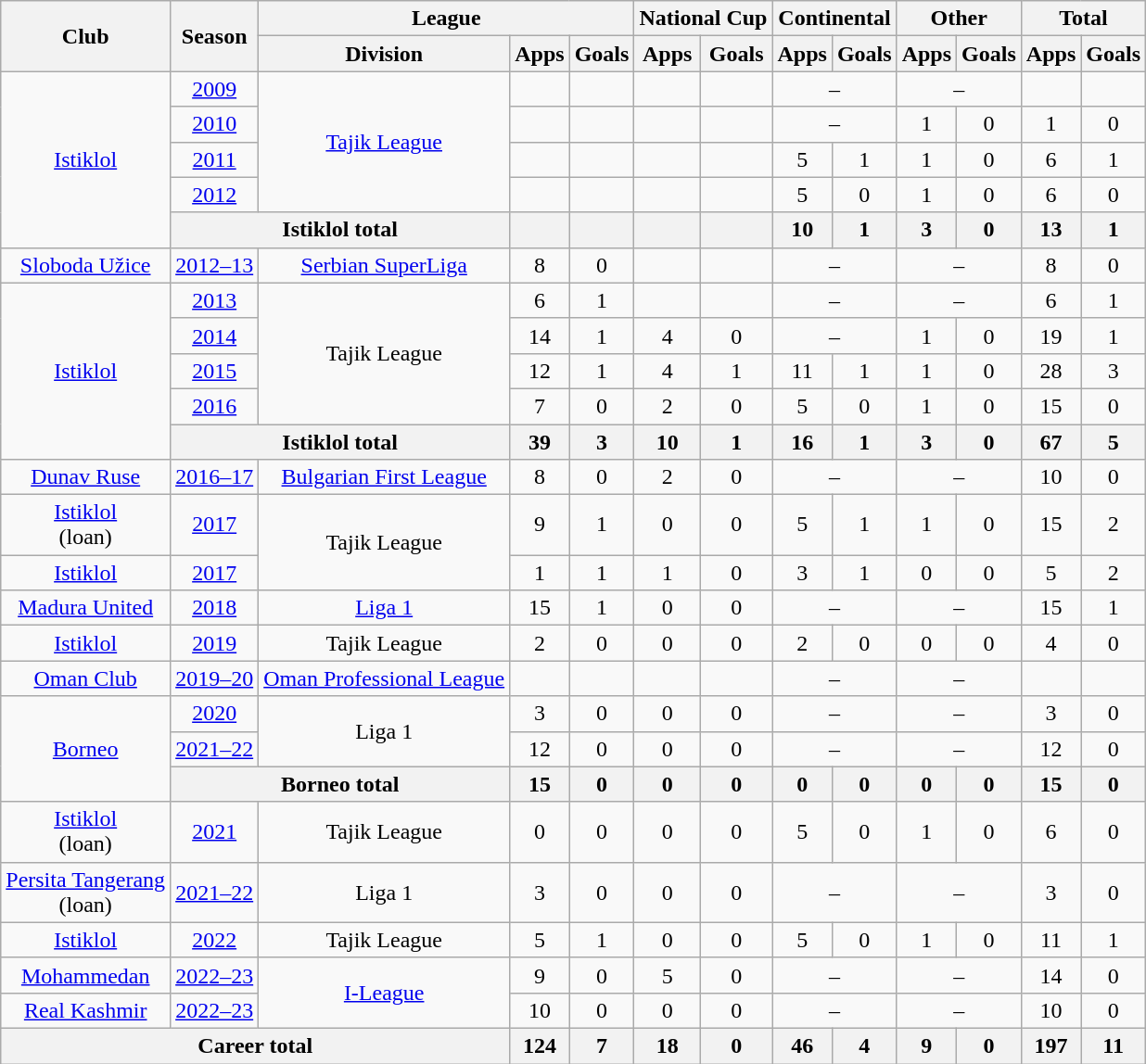<table class="wikitable" style="text-align: center;">
<tr>
<th rowspan="2">Club</th>
<th rowspan="2">Season</th>
<th colspan="3">League</th>
<th colspan="2">National Cup</th>
<th colspan="2">Continental</th>
<th colspan="2">Other</th>
<th colspan="2">Total</th>
</tr>
<tr>
<th>Division</th>
<th>Apps</th>
<th>Goals</th>
<th>Apps</th>
<th>Goals</th>
<th>Apps</th>
<th>Goals</th>
<th>Apps</th>
<th>Goals</th>
<th>Apps</th>
<th>Goals</th>
</tr>
<tr>
<td rowspan="5"><a href='#'>Istiklol</a></td>
<td><a href='#'>2009</a></td>
<td rowspan="4"><a href='#'>Tajik League</a></td>
<td></td>
<td></td>
<td></td>
<td></td>
<td colspan="2">–</td>
<td colspan="2">–</td>
<td></td>
<td></td>
</tr>
<tr>
<td><a href='#'>2010</a></td>
<td></td>
<td></td>
<td></td>
<td></td>
<td colspan="2">–</td>
<td>1</td>
<td>0</td>
<td>1</td>
<td>0</td>
</tr>
<tr>
<td><a href='#'>2011</a></td>
<td></td>
<td></td>
<td></td>
<td></td>
<td>5</td>
<td>1</td>
<td>1</td>
<td>0</td>
<td>6</td>
<td>1</td>
</tr>
<tr>
<td><a href='#'>2012</a></td>
<td></td>
<td></td>
<td></td>
<td></td>
<td>5</td>
<td>0</td>
<td>1</td>
<td>0</td>
<td>6</td>
<td>0</td>
</tr>
<tr>
<th colspan="2">Istiklol total</th>
<th></th>
<th></th>
<th></th>
<th></th>
<th>10</th>
<th>1</th>
<th>3</th>
<th>0</th>
<th>13</th>
<th>1</th>
</tr>
<tr>
<td rowspan="1"><a href='#'>Sloboda Užice</a></td>
<td><a href='#'>2012–13</a></td>
<td rowspan="1"><a href='#'>Serbian SuperLiga</a></td>
<td>8</td>
<td>0</td>
<td></td>
<td></td>
<td colspan="2">–</td>
<td colspan="2">–</td>
<td>8</td>
<td>0</td>
</tr>
<tr>
<td rowspan="5"><a href='#'>Istiklol</a></td>
<td><a href='#'>2013</a></td>
<td rowspan="4">Tajik League</td>
<td>6</td>
<td>1</td>
<td></td>
<td></td>
<td colspan="2">–</td>
<td colspan="2">–</td>
<td>6</td>
<td>1</td>
</tr>
<tr>
<td><a href='#'>2014</a></td>
<td>14</td>
<td>1</td>
<td>4</td>
<td>0</td>
<td colspan="2">–</td>
<td>1</td>
<td>0</td>
<td>19</td>
<td>1</td>
</tr>
<tr>
<td><a href='#'>2015</a></td>
<td>12</td>
<td>1</td>
<td>4</td>
<td>1</td>
<td>11</td>
<td>1</td>
<td>1</td>
<td>0</td>
<td>28</td>
<td>3</td>
</tr>
<tr>
<td><a href='#'>2016</a></td>
<td>7</td>
<td>0</td>
<td>2</td>
<td>0</td>
<td>5</td>
<td>0</td>
<td>1</td>
<td>0</td>
<td>15</td>
<td>0</td>
</tr>
<tr>
<th colspan="2">Istiklol total</th>
<th>39</th>
<th>3</th>
<th>10</th>
<th>1</th>
<th>16</th>
<th>1</th>
<th>3</th>
<th>0</th>
<th>67</th>
<th>5</th>
</tr>
<tr>
<td rowspan="1"><a href='#'>Dunav Ruse</a></td>
<td><a href='#'>2016–17</a></td>
<td rowspan="1"><a href='#'>Bulgarian First League</a></td>
<td>8</td>
<td>0</td>
<td>2</td>
<td>0</td>
<td colspan="2">–</td>
<td colspan="2">–</td>
<td>10</td>
<td>0</td>
</tr>
<tr>
<td rowspan="1"><a href='#'>Istiklol</a> <br>(loan)</td>
<td><a href='#'>2017</a></td>
<td rowspan="2">Tajik League</td>
<td>9</td>
<td>1</td>
<td>0</td>
<td>0</td>
<td>5</td>
<td>1</td>
<td>1</td>
<td>0</td>
<td>15</td>
<td>2</td>
</tr>
<tr>
<td rowspan="1"><a href='#'>Istiklol</a></td>
<td><a href='#'>2017</a></td>
<td>1</td>
<td>1</td>
<td>1</td>
<td>0</td>
<td>3</td>
<td>1</td>
<td>0</td>
<td>0</td>
<td>5</td>
<td>2</td>
</tr>
<tr>
<td rowspan="1"><a href='#'>Madura United</a></td>
<td><a href='#'>2018</a></td>
<td rowspan="1"><a href='#'>Liga 1</a></td>
<td>15</td>
<td>1</td>
<td>0</td>
<td>0</td>
<td colspan="2">–</td>
<td colspan="2">–</td>
<td>15</td>
<td>1</td>
</tr>
<tr>
<td rowspan="1"><a href='#'>Istiklol</a></td>
<td><a href='#'>2019</a></td>
<td rowspan="1">Tajik League</td>
<td>2</td>
<td>0</td>
<td>0</td>
<td>0</td>
<td>2</td>
<td>0</td>
<td>0</td>
<td>0</td>
<td>4</td>
<td>0</td>
</tr>
<tr>
<td rowspan="1"><a href='#'>Oman Club</a></td>
<td><a href='#'>2019–20</a></td>
<td rowspan="1"><a href='#'>Oman Professional League</a></td>
<td></td>
<td></td>
<td></td>
<td></td>
<td colspan="2">–</td>
<td colspan="2">–</td>
<td></td>
<td></td>
</tr>
<tr>
<td rowspan="3"><a href='#'>Borneo</a></td>
<td><a href='#'>2020</a></td>
<td rowspan="2">Liga 1</td>
<td>3</td>
<td>0</td>
<td>0</td>
<td>0</td>
<td colspan="2">–</td>
<td colspan="2">–</td>
<td>3</td>
<td>0</td>
</tr>
<tr>
<td><a href='#'>2021–22</a></td>
<td>12</td>
<td>0</td>
<td>0</td>
<td>0</td>
<td colspan="2">–</td>
<td colspan="2">–</td>
<td>12</td>
<td>0</td>
</tr>
<tr>
<th colspan="2">Borneo total</th>
<th>15</th>
<th>0</th>
<th>0</th>
<th>0</th>
<th>0</th>
<th>0</th>
<th>0</th>
<th>0</th>
<th>15</th>
<th>0</th>
</tr>
<tr>
<td rowspan="1"><a href='#'>Istiklol</a> <br>(loan)</td>
<td><a href='#'>2021</a></td>
<td rowspan="1">Tajik League</td>
<td>0</td>
<td>0</td>
<td>0</td>
<td>0</td>
<td>5</td>
<td>0</td>
<td>1</td>
<td>0</td>
<td>6</td>
<td>0</td>
</tr>
<tr>
<td rowspan="1"><a href='#'>Persita Tangerang</a> <br>(loan)</td>
<td><a href='#'>2021–22</a></td>
<td rowspan="1">Liga 1</td>
<td>3</td>
<td>0</td>
<td>0</td>
<td>0</td>
<td colspan="2">–</td>
<td colspan="2">–</td>
<td>3</td>
<td>0</td>
</tr>
<tr>
<td rowspan="1"><a href='#'>Istiklol</a></td>
<td><a href='#'>2022</a></td>
<td rowspan="1">Tajik League</td>
<td>5</td>
<td>1</td>
<td>0</td>
<td>0</td>
<td>5</td>
<td>0</td>
<td>1</td>
<td>0</td>
<td>11</td>
<td>1</td>
</tr>
<tr>
<td rowspan="1"><a href='#'>Mohammedan</a></td>
<td><a href='#'>2022–23</a></td>
<td rowspan="2"><a href='#'>I-League</a></td>
<td>9</td>
<td>0</td>
<td>5</td>
<td>0</td>
<td colspan="2">–</td>
<td colspan="2">–</td>
<td>14</td>
<td>0</td>
</tr>
<tr>
<td rowspan="1"><a href='#'>Real Kashmir</a></td>
<td><a href='#'>2022–23</a></td>
<td>10</td>
<td>0</td>
<td>0</td>
<td>0</td>
<td colspan="2">–</td>
<td colspan="2">–</td>
<td>10</td>
<td>0</td>
</tr>
<tr>
<th colspan="3">Career total</th>
<th>124</th>
<th>7</th>
<th>18</th>
<th>0</th>
<th>46</th>
<th>4</th>
<th>9</th>
<th>0</th>
<th>197</th>
<th>11</th>
</tr>
</table>
